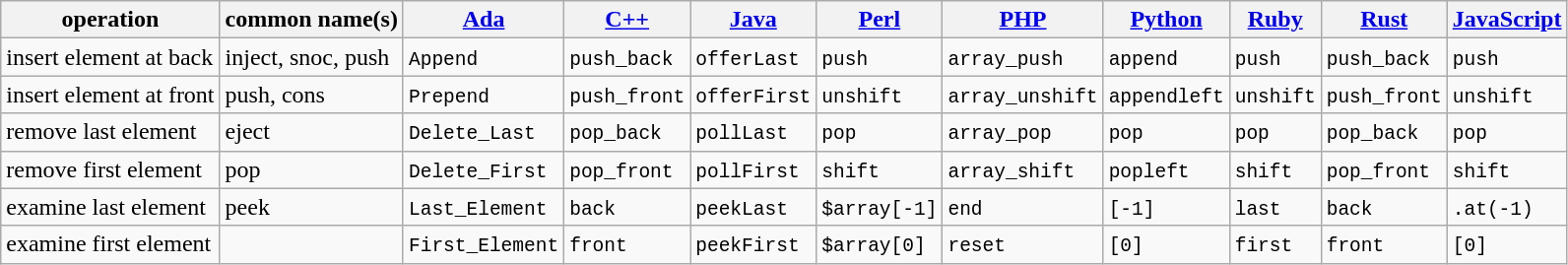<table class="wikitable">
<tr>
<th>operation</th>
<th>common name(s)</th>
<th><a href='#'>Ada</a></th>
<th><a href='#'>C++</a></th>
<th><a href='#'>Java</a></th>
<th><a href='#'>Perl</a></th>
<th><a href='#'>PHP</a></th>
<th><a href='#'>Python</a></th>
<th><a href='#'>Ruby</a></th>
<th><a href='#'>Rust</a></th>
<th><a href='#'>JavaScript</a></th>
</tr>
<tr>
<td>insert element at back</td>
<td>inject, snoc, push</td>
<td><code>Append</code></td>
<td><code>push_back</code></td>
<td><code>offerLast</code></td>
<td><code>push</code></td>
<td><code>array_push</code></td>
<td><code>append</code></td>
<td><code>push</code></td>
<td><code>push_back</code></td>
<td><code>push</code></td>
</tr>
<tr>
<td>insert element at front</td>
<td>push, cons</td>
<td><code>Prepend</code></td>
<td><code>push_front</code></td>
<td><code>offerFirst</code></td>
<td><code>unshift</code></td>
<td><code>array_unshift</code></td>
<td><code>appendleft</code></td>
<td><code>unshift</code></td>
<td><code>push_front</code></td>
<td><code>unshift</code></td>
</tr>
<tr>
<td>remove last element</td>
<td>eject</td>
<td><code>Delete_Last</code></td>
<td><code>pop_back</code></td>
<td><code>pollLast</code></td>
<td><code>pop</code></td>
<td><code>array_pop</code></td>
<td><code>pop</code></td>
<td><code>pop</code></td>
<td><code>pop_back</code></td>
<td><code>pop</code></td>
</tr>
<tr>
<td>remove first element</td>
<td>pop</td>
<td><code>Delete_First</code></td>
<td><code>pop_front</code></td>
<td><code>pollFirst</code></td>
<td><code>shift</code></td>
<td><code>array_shift</code></td>
<td><code>popleft</code></td>
<td><code>shift</code></td>
<td><code>pop_front</code></td>
<td><code>shift</code></td>
</tr>
<tr>
<td>examine last element</td>
<td>peek</td>
<td><code>Last_Element</code></td>
<td><code>back</code></td>
<td><code>peekLast</code></td>
<td><code>$array[-1]</code></td>
<td><code>end</code></td>
<td><code><obj>[-1]</code></td>
<td><code>last</code></td>
<td><code>back</code></td>
<td><code><obj>.at(-1)</code></td>
</tr>
<tr>
<td>examine first element</td>
<td></td>
<td><code>First_Element</code></td>
<td><code>front</code></td>
<td><code>peekFirst</code></td>
<td><code>$array[0]</code></td>
<td><code>reset</code></td>
<td><code><obj>[0]</code></td>
<td><code>first</code></td>
<td><code>front</code></td>
<td><code><obj>[0]</code></td>
</tr>
</table>
